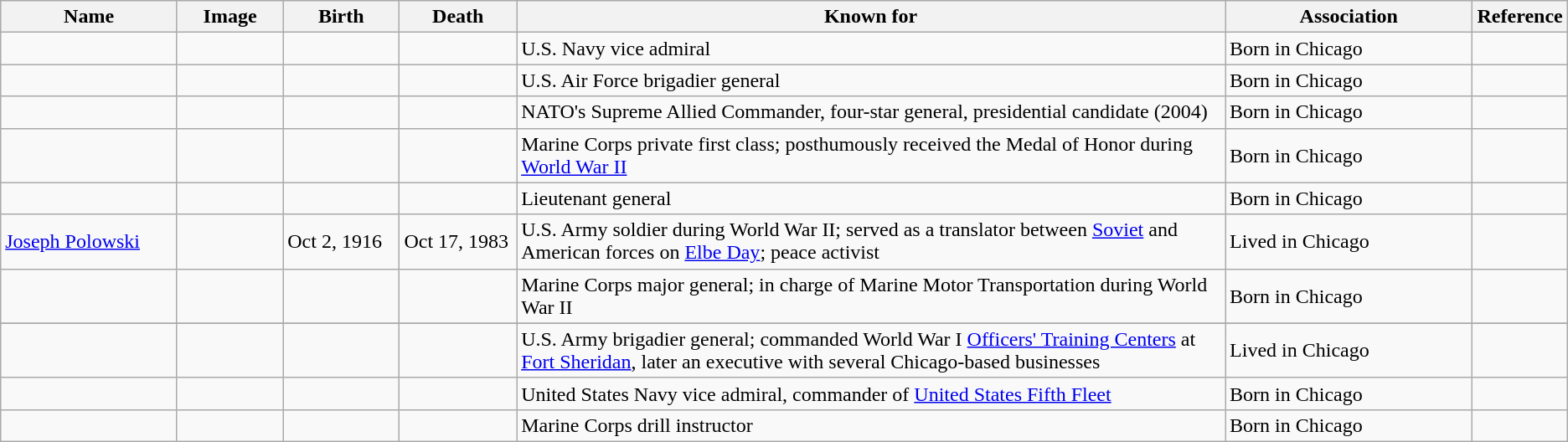<table class="wikitable sortable">
<tr>
<th scope="col" width="140">Name</th>
<th scope="col" width="80" class="unsortable">Image</th>
<th scope="col" width="90">Birth</th>
<th scope="col" width="90">Death</th>
<th scope="col" width="600" class="unsortable">Known for</th>
<th scope="col" width="200" class="unsortable">Association</th>
<th scope="col" width="30" class="unsortable">Reference</th>
</tr>
<tr>
<td></td>
<td></td>
<td align=right></td>
<td align=right></td>
<td>U.S. Navy vice admiral</td>
<td>Born in Chicago</td>
<td align="center"></td>
</tr>
<tr>
<td></td>
<td></td>
<td align=right></td>
<td align=right></td>
<td>U.S. Air Force brigadier general</td>
<td>Born in Chicago</td>
<td align="center"></td>
</tr>
<tr>
<td></td>
<td></td>
<td align=right></td>
<td></td>
<td>NATO's Supreme Allied Commander, four-star general, presidential candidate (2004)</td>
<td>Born in Chicago</td>
<td align="center"></td>
</tr>
<tr>
<td></td>
<td></td>
<td align=right></td>
<td align=right></td>
<td>Marine Corps private first class; posthumously received the Medal of Honor during <a href='#'>World War II</a></td>
<td>Born in Chicago</td>
<td align="center"></td>
</tr>
<tr>
<td></td>
<td></td>
<td align=right></td>
<td></td>
<td>Lieutenant general</td>
<td>Born in Chicago</td>
<td align="center"></td>
</tr>
<tr>
<td><a href='#'>Joseph Polowski</a></td>
<td></td>
<td>Oct 2, 1916</td>
<td>Oct 17, 1983</td>
<td>U.S. Army soldier during World War II; served as a translator between <a href='#'>Soviet</a> and American forces on <a href='#'>Elbe Day</a>; peace activist</td>
<td>Lived in Chicago</td>
<td></td>
</tr>
<tr>
<td></td>
<td></td>
<td align=right></td>
<td align=right></td>
<td>Marine Corps major general; in charge of Marine Motor Transportation during World War II</td>
<td>Born in Chicago</td>
<td align="center"></td>
</tr>
<tr>
</tr>
<tr>
<td></td>
<td></td>
<td align=right></td>
<td align=right></td>
<td>U.S. Army brigadier general; commanded World War I <a href='#'>Officers' Training Centers</a> at  <a href='#'>Fort Sheridan</a>, later an executive with several Chicago-based businesses</td>
<td>Lived in Chicago</td>
<td align="center"></td>
</tr>
<tr>
<td></td>
<td></td>
<td></td>
<td></td>
<td>United States Navy vice admiral, commander of <a href='#'>United States Fifth Fleet</a></td>
<td>Born in Chicago</td>
<td align="center"></td>
</tr>
<tr>
<td></td>
<td></td>
<td align=right></td>
<td></td>
<td>Marine Corps drill instructor</td>
<td>Born in Chicago</td>
<td align="center"></td>
</tr>
</table>
